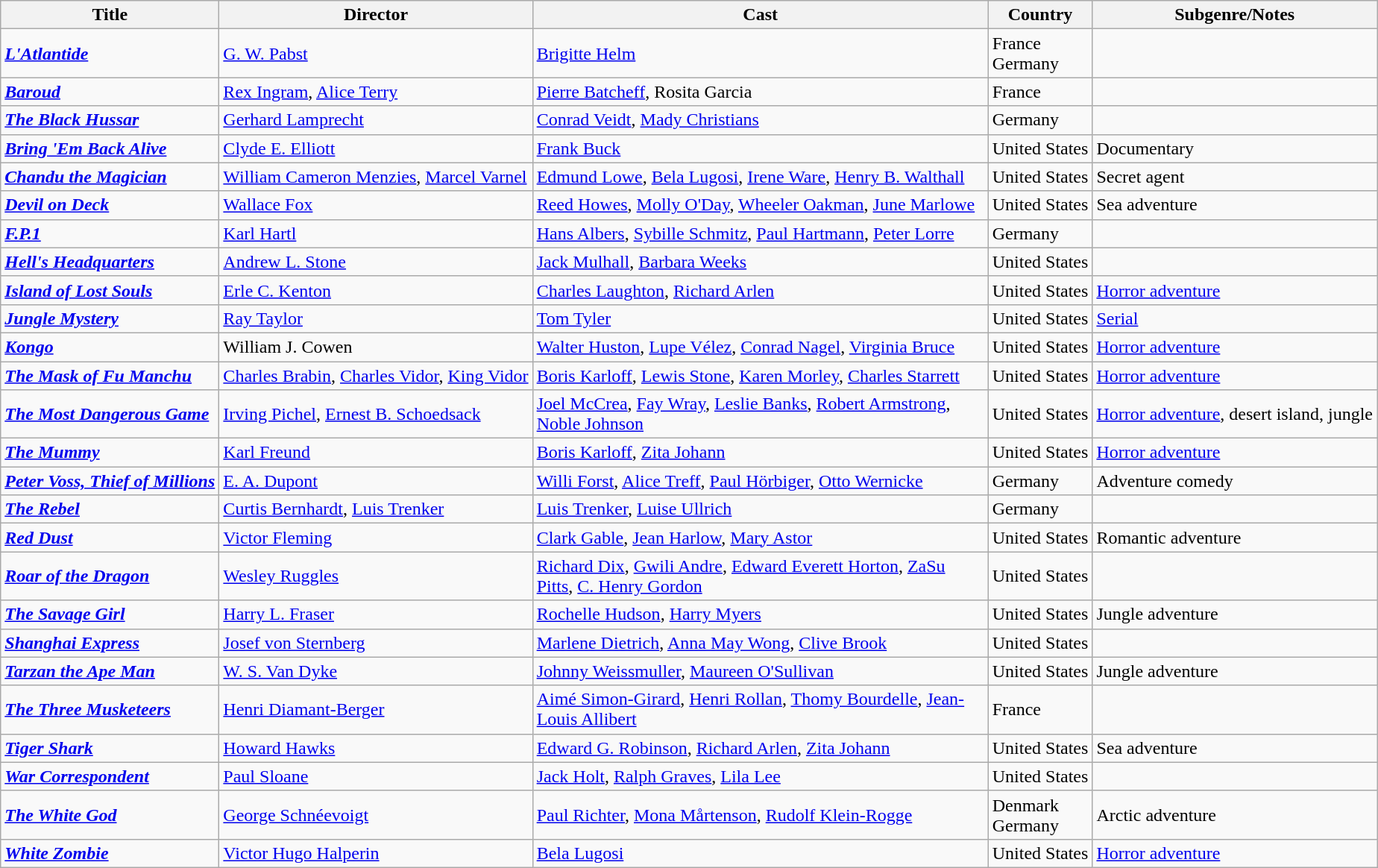<table class="wikitable">
<tr>
<th>Title</th>
<th>Director</th>
<th style="width: 400px;">Cast</th>
<th>Country</th>
<th>Subgenre/Notes</th>
</tr>
<tr>
<td><strong><em><a href='#'>L'Atlantide</a></em></strong></td>
<td><a href='#'>G. W. Pabst</a></td>
<td><a href='#'>Brigitte Helm</a></td>
<td>France<br>Germany</td>
<td></td>
</tr>
<tr>
<td><strong><em><a href='#'>Baroud</a></em></strong></td>
<td><a href='#'>Rex Ingram</a>, <a href='#'>Alice Terry</a></td>
<td><a href='#'>Pierre Batcheff</a>, Rosita Garcia</td>
<td>France<br></td>
<td></td>
</tr>
<tr>
<td><strong><em><a href='#'>The Black Hussar</a></em></strong></td>
<td><a href='#'>Gerhard Lamprecht</a></td>
<td><a href='#'>Conrad Veidt</a>, <a href='#'>Mady Christians</a></td>
<td>Germany</td>
<td></td>
</tr>
<tr>
<td><strong><em><a href='#'>Bring 'Em Back Alive</a></em></strong></td>
<td><a href='#'>Clyde E. Elliott</a></td>
<td><a href='#'>Frank Buck</a></td>
<td>United States</td>
<td>Documentary</td>
</tr>
<tr>
<td><strong><em><a href='#'>Chandu the Magician</a></em></strong></td>
<td><a href='#'>William Cameron Menzies</a>, <a href='#'>Marcel Varnel</a></td>
<td><a href='#'>Edmund Lowe</a>, <a href='#'>Bela Lugosi</a>, <a href='#'>Irene Ware</a>, <a href='#'>Henry B. Walthall</a></td>
<td>United States</td>
<td>Secret agent</td>
</tr>
<tr>
<td><strong><em><a href='#'>Devil on Deck</a></em></strong></td>
<td><a href='#'>Wallace Fox</a></td>
<td><a href='#'>Reed Howes</a>, <a href='#'>Molly O'Day</a>, <a href='#'>Wheeler Oakman</a>, <a href='#'>June Marlowe</a></td>
<td>United States</td>
<td>Sea adventure</td>
</tr>
<tr>
<td><strong><em><a href='#'>F.P.1</a></em></strong></td>
<td><a href='#'>Karl Hartl</a></td>
<td><a href='#'>Hans Albers</a>, <a href='#'>Sybille Schmitz</a>, <a href='#'>Paul Hartmann</a>, <a href='#'>Peter Lorre</a></td>
<td>Germany</td>
<td></td>
</tr>
<tr>
<td><strong><em><a href='#'>Hell's Headquarters</a></em></strong></td>
<td><a href='#'>Andrew L. Stone</a></td>
<td><a href='#'>Jack Mulhall</a>, <a href='#'>Barbara Weeks</a></td>
<td>United States</td>
<td></td>
</tr>
<tr>
<td><strong><em><a href='#'>Island of Lost Souls</a></em></strong></td>
<td><a href='#'>Erle C. Kenton</a></td>
<td><a href='#'>Charles Laughton</a>, <a href='#'>Richard Arlen</a></td>
<td>United States</td>
<td><a href='#'>Horror adventure</a></td>
</tr>
<tr>
<td><strong><em><a href='#'>Jungle Mystery</a></em></strong></td>
<td><a href='#'>Ray Taylor</a></td>
<td><a href='#'>Tom Tyler</a></td>
<td>United States</td>
<td><a href='#'>Serial</a></td>
</tr>
<tr>
<td><strong><em><a href='#'>Kongo</a></em></strong></td>
<td>William J. Cowen</td>
<td><a href='#'>Walter Huston</a>, <a href='#'>Lupe Vélez</a>, <a href='#'>Conrad Nagel</a>, <a href='#'>Virginia Bruce</a></td>
<td>United States</td>
<td><a href='#'>Horror adventure</a></td>
</tr>
<tr>
<td><strong><em><a href='#'>The Mask of Fu Manchu</a></em></strong></td>
<td><a href='#'>Charles Brabin</a>, <a href='#'>Charles Vidor</a>, <a href='#'>King Vidor</a></td>
<td><a href='#'>Boris Karloff</a>, <a href='#'>Lewis Stone</a>, <a href='#'>Karen Morley</a>, <a href='#'>Charles Starrett</a></td>
<td>United States</td>
<td><a href='#'>Horror adventure</a></td>
</tr>
<tr>
<td><strong><em><a href='#'>The Most Dangerous Game</a></em></strong></td>
<td><a href='#'>Irving Pichel</a>, <a href='#'>Ernest B. Schoedsack</a></td>
<td><a href='#'>Joel McCrea</a>, <a href='#'>Fay Wray</a>, <a href='#'>Leslie Banks</a>, <a href='#'>Robert Armstrong</a>, <a href='#'>Noble Johnson</a></td>
<td>United States</td>
<td><a href='#'>Horror adventure</a>, desert island, jungle</td>
</tr>
<tr>
<td><strong><em><a href='#'>The Mummy</a></em></strong></td>
<td><a href='#'>Karl Freund</a></td>
<td><a href='#'>Boris Karloff</a>, <a href='#'>Zita Johann</a></td>
<td>United States</td>
<td><a href='#'>Horror adventure</a></td>
</tr>
<tr>
<td><strong><em><a href='#'>Peter Voss, Thief of Millions</a></em></strong></td>
<td><a href='#'>E. A. Dupont</a></td>
<td><a href='#'>Willi Forst</a>, <a href='#'>Alice Treff</a>, <a href='#'>Paul Hörbiger</a>, <a href='#'>Otto Wernicke</a></td>
<td>Germany</td>
<td>Adventure comedy</td>
</tr>
<tr>
<td><strong><em><a href='#'>The Rebel</a></em></strong></td>
<td><a href='#'>Curtis Bernhardt</a>, <a href='#'>Luis Trenker</a></td>
<td><a href='#'>Luis Trenker</a>, <a href='#'>Luise Ullrich</a></td>
<td>Germany</td>
<td></td>
</tr>
<tr>
<td><strong><em><a href='#'>Red Dust</a></em></strong></td>
<td><a href='#'>Victor Fleming</a></td>
<td><a href='#'>Clark Gable</a>, <a href='#'>Jean Harlow</a>, <a href='#'>Mary Astor</a></td>
<td>United States</td>
<td>Romantic adventure</td>
</tr>
<tr>
<td><strong><em><a href='#'>Roar of the Dragon</a></em></strong></td>
<td><a href='#'>Wesley Ruggles</a></td>
<td><a href='#'>Richard Dix</a>, <a href='#'>Gwili Andre</a>, <a href='#'>Edward Everett Horton</a>, <a href='#'>ZaSu Pitts</a>, <a href='#'>C. Henry Gordon</a></td>
<td>United States</td>
<td></td>
</tr>
<tr>
<td><strong><em><a href='#'>The Savage Girl</a></em></strong></td>
<td><a href='#'>Harry L. Fraser</a></td>
<td><a href='#'>Rochelle Hudson</a>, <a href='#'>Harry Myers</a></td>
<td>United States</td>
<td>Jungle adventure</td>
</tr>
<tr>
<td><strong><em><a href='#'>Shanghai Express</a></em></strong></td>
<td><a href='#'>Josef von Sternberg</a></td>
<td><a href='#'>Marlene Dietrich</a>, <a href='#'>Anna May Wong</a>, <a href='#'>Clive Brook</a></td>
<td>United States</td>
<td></td>
</tr>
<tr>
<td><strong><em><a href='#'>Tarzan the Ape Man</a></em></strong></td>
<td><a href='#'>W. S. Van Dyke</a></td>
<td><a href='#'>Johnny Weissmuller</a>, <a href='#'>Maureen O'Sullivan</a></td>
<td>United States</td>
<td>Jungle adventure</td>
</tr>
<tr>
<td><strong><em><a href='#'>The Three Musketeers</a></em></strong></td>
<td><a href='#'>Henri Diamant-Berger</a></td>
<td><a href='#'>Aimé Simon-Girard</a>, <a href='#'>Henri Rollan</a>, <a href='#'>Thomy Bourdelle</a>, <a href='#'>Jean-Louis Allibert</a></td>
<td>France</td>
<td></td>
</tr>
<tr>
<td><strong><em><a href='#'>Tiger Shark</a></em></strong></td>
<td><a href='#'>Howard Hawks</a></td>
<td><a href='#'>Edward G. Robinson</a>, <a href='#'>Richard Arlen</a>, <a href='#'>Zita Johann</a></td>
<td>United States</td>
<td>Sea adventure</td>
</tr>
<tr>
<td><strong><em><a href='#'>War Correspondent</a></em></strong></td>
<td><a href='#'>Paul Sloane</a></td>
<td><a href='#'>Jack Holt</a>, <a href='#'>Ralph Graves</a>, <a href='#'>Lila Lee</a></td>
<td>United States</td>
<td></td>
</tr>
<tr>
<td><strong><em><a href='#'>The White God</a></em></strong></td>
<td><a href='#'>George Schnéevoigt</a></td>
<td><a href='#'>Paul Richter</a>, <a href='#'>Mona Mårtenson</a>, <a href='#'>Rudolf Klein-Rogge</a></td>
<td>Denmark<br>Germany</td>
<td>Arctic adventure</td>
</tr>
<tr>
<td><strong><em><a href='#'>White Zombie</a></em></strong></td>
<td><a href='#'>Victor Hugo Halperin</a></td>
<td><a href='#'>Bela Lugosi</a></td>
<td>United States</td>
<td><a href='#'>Horror adventure</a></td>
</tr>
</table>
